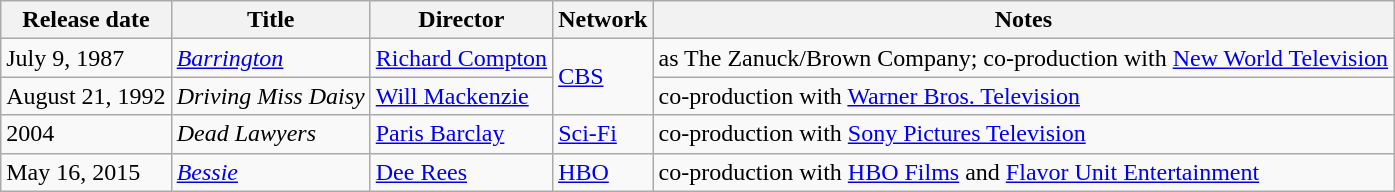<table class="wikitable sortable">
<tr>
<th>Release date</th>
<th>Title</th>
<th>Director</th>
<th>Network</th>
<th>Notes</th>
</tr>
<tr>
<td>July 9, 1987</td>
<td><em><a href='#'>Barrington</a></em></td>
<td><a href='#'>Richard Compton</a></td>
<td rowspan="2"><a href='#'>CBS</a></td>
<td>as The Zanuck/Brown Company; co-production with <a href='#'>New World Television</a></td>
</tr>
<tr>
<td>August 21, 1992</td>
<td><em>Driving Miss Daisy</em></td>
<td><a href='#'>Will Mackenzie</a></td>
<td>co-production with <a href='#'>Warner Bros. Television</a></td>
</tr>
<tr>
<td>2004</td>
<td><em>Dead Lawyers</em></td>
<td><a href='#'>Paris Barclay</a></td>
<td><a href='#'>Sci-Fi</a></td>
<td>co-production with <a href='#'>Sony Pictures Television</a></td>
</tr>
<tr>
<td>May 16, 2015</td>
<td><em><a href='#'>Bessie</a></em></td>
<td><a href='#'>Dee Rees</a></td>
<td><a href='#'>HBO</a></td>
<td>co-production with <a href='#'>HBO Films</a> and <a href='#'>Flavor Unit Entertainment</a></td>
</tr>
</table>
